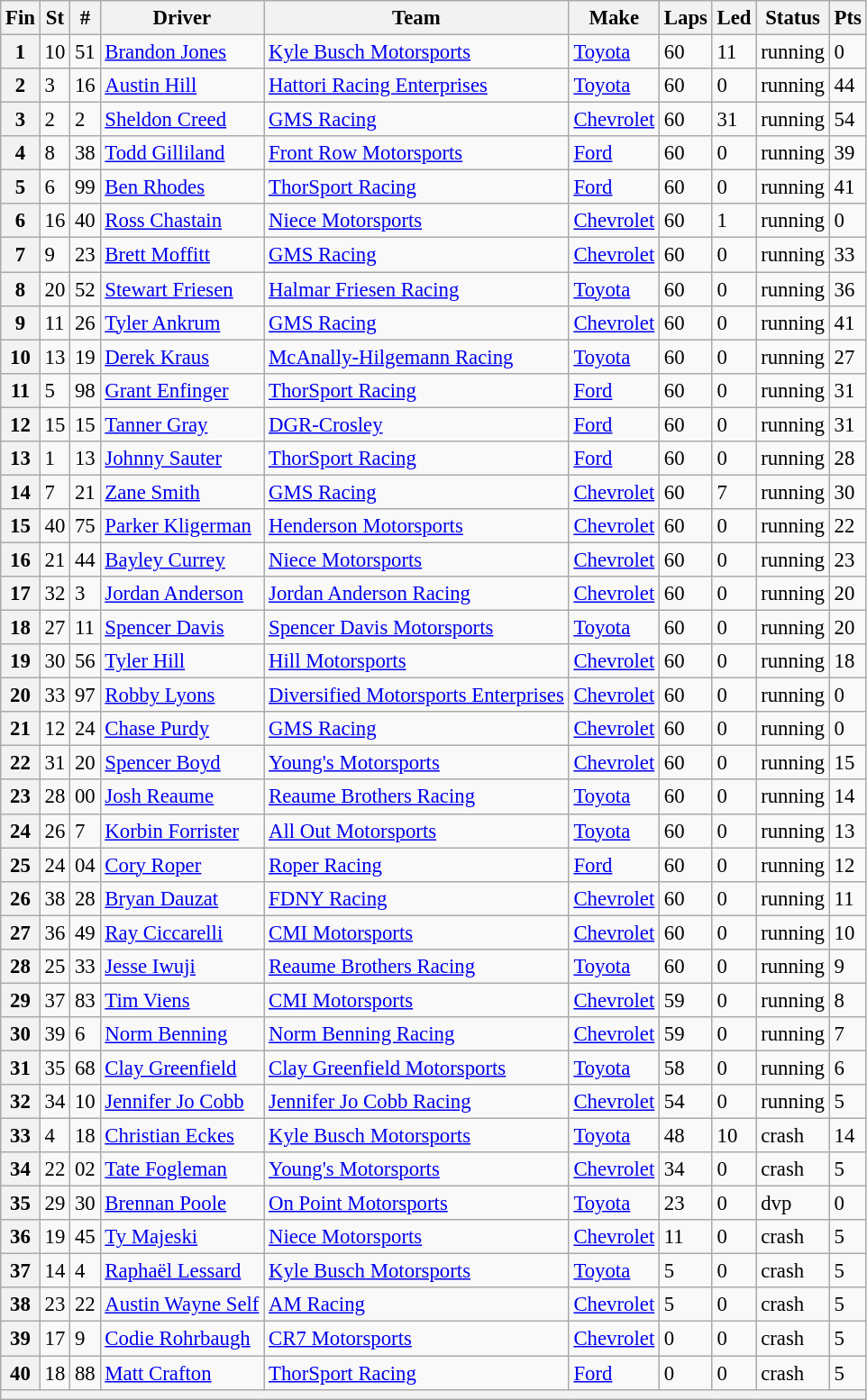<table class="wikitable" style="font-size:95%">
<tr>
<th>Fin</th>
<th>St</th>
<th>#</th>
<th>Driver</th>
<th>Team</th>
<th>Make</th>
<th>Laps</th>
<th>Led</th>
<th>Status</th>
<th>Pts</th>
</tr>
<tr>
<th>1</th>
<td>10</td>
<td>51</td>
<td><a href='#'>Brandon Jones</a></td>
<td><a href='#'>Kyle Busch Motorsports</a></td>
<td><a href='#'>Toyota</a></td>
<td>60</td>
<td>11</td>
<td>running</td>
<td>0</td>
</tr>
<tr>
<th>2</th>
<td>3</td>
<td>16</td>
<td><a href='#'>Austin Hill</a></td>
<td><a href='#'>Hattori Racing Enterprises</a></td>
<td><a href='#'>Toyota</a></td>
<td>60</td>
<td>0</td>
<td>running</td>
<td>44</td>
</tr>
<tr>
<th>3</th>
<td>2</td>
<td>2</td>
<td><a href='#'>Sheldon Creed</a></td>
<td><a href='#'>GMS Racing</a></td>
<td><a href='#'>Chevrolet</a></td>
<td>60</td>
<td>31</td>
<td>running</td>
<td>54</td>
</tr>
<tr>
<th>4</th>
<td>8</td>
<td>38</td>
<td><a href='#'>Todd Gilliland</a></td>
<td><a href='#'>Front Row Motorsports</a></td>
<td><a href='#'>Ford</a></td>
<td>60</td>
<td>0</td>
<td>running</td>
<td>39</td>
</tr>
<tr>
<th>5</th>
<td>6</td>
<td>99</td>
<td><a href='#'>Ben Rhodes</a></td>
<td><a href='#'>ThorSport Racing</a></td>
<td><a href='#'>Ford</a></td>
<td>60</td>
<td>0</td>
<td>running</td>
<td>41</td>
</tr>
<tr>
<th>6</th>
<td>16</td>
<td>40</td>
<td><a href='#'>Ross Chastain</a></td>
<td><a href='#'>Niece Motorsports</a></td>
<td><a href='#'>Chevrolet</a></td>
<td>60</td>
<td>1</td>
<td>running</td>
<td>0</td>
</tr>
<tr>
<th>7</th>
<td>9</td>
<td>23</td>
<td><a href='#'>Brett Moffitt</a></td>
<td><a href='#'>GMS Racing</a></td>
<td><a href='#'>Chevrolet</a></td>
<td>60</td>
<td>0</td>
<td>running</td>
<td>33</td>
</tr>
<tr>
<th>8</th>
<td>20</td>
<td>52</td>
<td><a href='#'>Stewart Friesen</a></td>
<td><a href='#'>Halmar Friesen Racing</a></td>
<td><a href='#'>Toyota</a></td>
<td>60</td>
<td>0</td>
<td>running</td>
<td>36</td>
</tr>
<tr>
<th>9</th>
<td>11</td>
<td>26</td>
<td><a href='#'>Tyler Ankrum</a></td>
<td><a href='#'>GMS Racing</a></td>
<td><a href='#'>Chevrolet</a></td>
<td>60</td>
<td>0</td>
<td>running</td>
<td>41</td>
</tr>
<tr>
<th>10</th>
<td>13</td>
<td>19</td>
<td><a href='#'>Derek Kraus</a></td>
<td><a href='#'>McAnally-Hilgemann Racing</a></td>
<td><a href='#'>Toyota</a></td>
<td>60</td>
<td>0</td>
<td>running</td>
<td>27</td>
</tr>
<tr>
<th>11</th>
<td>5</td>
<td>98</td>
<td><a href='#'>Grant Enfinger</a></td>
<td><a href='#'>ThorSport Racing</a></td>
<td><a href='#'>Ford</a></td>
<td>60</td>
<td>0</td>
<td>running</td>
<td>31</td>
</tr>
<tr>
<th>12</th>
<td>15</td>
<td>15</td>
<td><a href='#'>Tanner Gray</a></td>
<td><a href='#'>DGR-Crosley</a></td>
<td><a href='#'>Ford</a></td>
<td>60</td>
<td>0</td>
<td>running</td>
<td>31</td>
</tr>
<tr>
<th>13</th>
<td>1</td>
<td>13</td>
<td><a href='#'>Johnny Sauter</a></td>
<td><a href='#'>ThorSport Racing</a></td>
<td><a href='#'>Ford</a></td>
<td>60</td>
<td>0</td>
<td>running</td>
<td>28</td>
</tr>
<tr>
<th>14</th>
<td>7</td>
<td>21</td>
<td><a href='#'>Zane Smith</a></td>
<td><a href='#'>GMS Racing</a></td>
<td><a href='#'>Chevrolet</a></td>
<td>60</td>
<td>7</td>
<td>running</td>
<td>30</td>
</tr>
<tr>
<th>15</th>
<td>40</td>
<td>75</td>
<td><a href='#'>Parker Kligerman</a></td>
<td><a href='#'>Henderson Motorsports</a></td>
<td><a href='#'>Chevrolet</a></td>
<td>60</td>
<td>0</td>
<td>running</td>
<td>22</td>
</tr>
<tr>
<th>16</th>
<td>21</td>
<td>44</td>
<td><a href='#'>Bayley Currey</a></td>
<td><a href='#'>Niece Motorsports</a></td>
<td><a href='#'>Chevrolet</a></td>
<td>60</td>
<td>0</td>
<td>running</td>
<td>23</td>
</tr>
<tr>
<th>17</th>
<td>32</td>
<td>3</td>
<td><a href='#'>Jordan Anderson</a></td>
<td><a href='#'>Jordan Anderson Racing</a></td>
<td><a href='#'>Chevrolet</a></td>
<td>60</td>
<td>0</td>
<td>running</td>
<td>20</td>
</tr>
<tr>
<th>18</th>
<td>27</td>
<td>11</td>
<td><a href='#'>Spencer Davis</a></td>
<td><a href='#'>Spencer Davis Motorsports</a></td>
<td><a href='#'>Toyota</a></td>
<td>60</td>
<td>0</td>
<td>running</td>
<td>20</td>
</tr>
<tr>
<th>19</th>
<td>30</td>
<td>56</td>
<td><a href='#'>Tyler Hill</a></td>
<td><a href='#'>Hill Motorsports</a></td>
<td><a href='#'>Chevrolet</a></td>
<td>60</td>
<td>0</td>
<td>running</td>
<td>18</td>
</tr>
<tr>
<th>20</th>
<td>33</td>
<td>97</td>
<td><a href='#'>Robby Lyons</a></td>
<td><a href='#'>Diversified Motorsports Enterprises</a></td>
<td><a href='#'>Chevrolet</a></td>
<td>60</td>
<td>0</td>
<td>running</td>
<td>0</td>
</tr>
<tr>
<th>21</th>
<td>12</td>
<td>24</td>
<td><a href='#'>Chase Purdy</a></td>
<td><a href='#'>GMS Racing</a></td>
<td><a href='#'>Chevrolet</a></td>
<td>60</td>
<td>0</td>
<td>running</td>
<td>0</td>
</tr>
<tr>
<th>22</th>
<td>31</td>
<td>20</td>
<td><a href='#'>Spencer Boyd</a></td>
<td><a href='#'>Young's Motorsports</a></td>
<td><a href='#'>Chevrolet</a></td>
<td>60</td>
<td>0</td>
<td>running</td>
<td>15</td>
</tr>
<tr>
<th>23</th>
<td>28</td>
<td>00</td>
<td><a href='#'>Josh Reaume</a></td>
<td><a href='#'>Reaume Brothers Racing</a></td>
<td><a href='#'>Toyota</a></td>
<td>60</td>
<td>0</td>
<td>running</td>
<td>14</td>
</tr>
<tr>
<th>24</th>
<td>26</td>
<td>7</td>
<td><a href='#'>Korbin Forrister</a></td>
<td><a href='#'>All Out Motorsports</a></td>
<td><a href='#'>Toyota</a></td>
<td>60</td>
<td>0</td>
<td>running</td>
<td>13</td>
</tr>
<tr>
<th>25</th>
<td>24</td>
<td>04</td>
<td><a href='#'>Cory Roper</a></td>
<td><a href='#'>Roper Racing</a></td>
<td><a href='#'>Ford</a></td>
<td>60</td>
<td>0</td>
<td>running</td>
<td>12</td>
</tr>
<tr>
<th>26</th>
<td>38</td>
<td>28</td>
<td><a href='#'>Bryan Dauzat</a></td>
<td><a href='#'>FDNY Racing</a></td>
<td><a href='#'>Chevrolet</a></td>
<td>60</td>
<td>0</td>
<td>running</td>
<td>11</td>
</tr>
<tr>
<th>27</th>
<td>36</td>
<td>49</td>
<td><a href='#'>Ray Ciccarelli</a></td>
<td><a href='#'>CMI Motorsports</a></td>
<td><a href='#'>Chevrolet</a></td>
<td>60</td>
<td>0</td>
<td>running</td>
<td>10</td>
</tr>
<tr>
<th>28</th>
<td>25</td>
<td>33</td>
<td><a href='#'>Jesse Iwuji</a></td>
<td><a href='#'>Reaume Brothers Racing</a></td>
<td><a href='#'>Toyota</a></td>
<td>60</td>
<td>0</td>
<td>running</td>
<td>9</td>
</tr>
<tr>
<th>29</th>
<td>37</td>
<td>83</td>
<td><a href='#'>Tim Viens</a></td>
<td><a href='#'>CMI Motorsports</a></td>
<td><a href='#'>Chevrolet</a></td>
<td>59</td>
<td>0</td>
<td>running</td>
<td>8</td>
</tr>
<tr>
<th>30</th>
<td>39</td>
<td>6</td>
<td><a href='#'>Norm Benning</a></td>
<td><a href='#'>Norm Benning Racing</a></td>
<td><a href='#'>Chevrolet</a></td>
<td>59</td>
<td>0</td>
<td>running</td>
<td>7</td>
</tr>
<tr>
<th>31</th>
<td>35</td>
<td>68</td>
<td><a href='#'>Clay Greenfield</a></td>
<td><a href='#'>Clay Greenfield Motorsports</a></td>
<td><a href='#'>Toyota</a></td>
<td>58</td>
<td>0</td>
<td>running</td>
<td>6</td>
</tr>
<tr>
<th>32</th>
<td>34</td>
<td>10</td>
<td><a href='#'>Jennifer Jo Cobb</a></td>
<td><a href='#'>Jennifer Jo Cobb Racing</a></td>
<td><a href='#'>Chevrolet</a></td>
<td>54</td>
<td>0</td>
<td>running</td>
<td>5</td>
</tr>
<tr>
<th>33</th>
<td>4</td>
<td>18</td>
<td><a href='#'>Christian Eckes</a></td>
<td><a href='#'>Kyle Busch Motorsports</a></td>
<td><a href='#'>Toyota</a></td>
<td>48</td>
<td>10</td>
<td>crash</td>
<td>14</td>
</tr>
<tr>
<th>34</th>
<td>22</td>
<td>02</td>
<td><a href='#'>Tate Fogleman</a></td>
<td><a href='#'>Young's Motorsports</a></td>
<td><a href='#'>Chevrolet</a></td>
<td>34</td>
<td>0</td>
<td>crash</td>
<td>5</td>
</tr>
<tr>
<th>35</th>
<td>29</td>
<td>30</td>
<td><a href='#'>Brennan Poole</a></td>
<td><a href='#'>On Point Motorsports</a></td>
<td><a href='#'>Toyota</a></td>
<td>23</td>
<td>0</td>
<td>dvp</td>
<td>0</td>
</tr>
<tr>
<th>36</th>
<td>19</td>
<td>45</td>
<td><a href='#'>Ty Majeski</a></td>
<td><a href='#'>Niece Motorsports</a></td>
<td><a href='#'>Chevrolet</a></td>
<td>11</td>
<td>0</td>
<td>crash</td>
<td>5</td>
</tr>
<tr>
<th>37</th>
<td>14</td>
<td>4</td>
<td><a href='#'>Raphaël Lessard</a></td>
<td><a href='#'>Kyle Busch Motorsports</a></td>
<td><a href='#'>Toyota</a></td>
<td>5</td>
<td>0</td>
<td>crash</td>
<td>5</td>
</tr>
<tr>
<th>38</th>
<td>23</td>
<td>22</td>
<td><a href='#'>Austin Wayne Self</a></td>
<td><a href='#'>AM Racing</a></td>
<td><a href='#'>Chevrolet</a></td>
<td>5</td>
<td>0</td>
<td>crash</td>
<td>5</td>
</tr>
<tr>
<th>39</th>
<td>17</td>
<td>9</td>
<td><a href='#'>Codie Rohrbaugh</a></td>
<td><a href='#'>CR7 Motorsports</a></td>
<td><a href='#'>Chevrolet</a></td>
<td>0</td>
<td>0</td>
<td>crash</td>
<td>5</td>
</tr>
<tr>
<th>40</th>
<td>18</td>
<td>88</td>
<td><a href='#'>Matt Crafton</a></td>
<td><a href='#'>ThorSport Racing</a></td>
<td><a href='#'>Ford</a></td>
<td>0</td>
<td>0</td>
<td>crash</td>
<td>5</td>
</tr>
<tr>
<th colspan="10"></th>
</tr>
</table>
